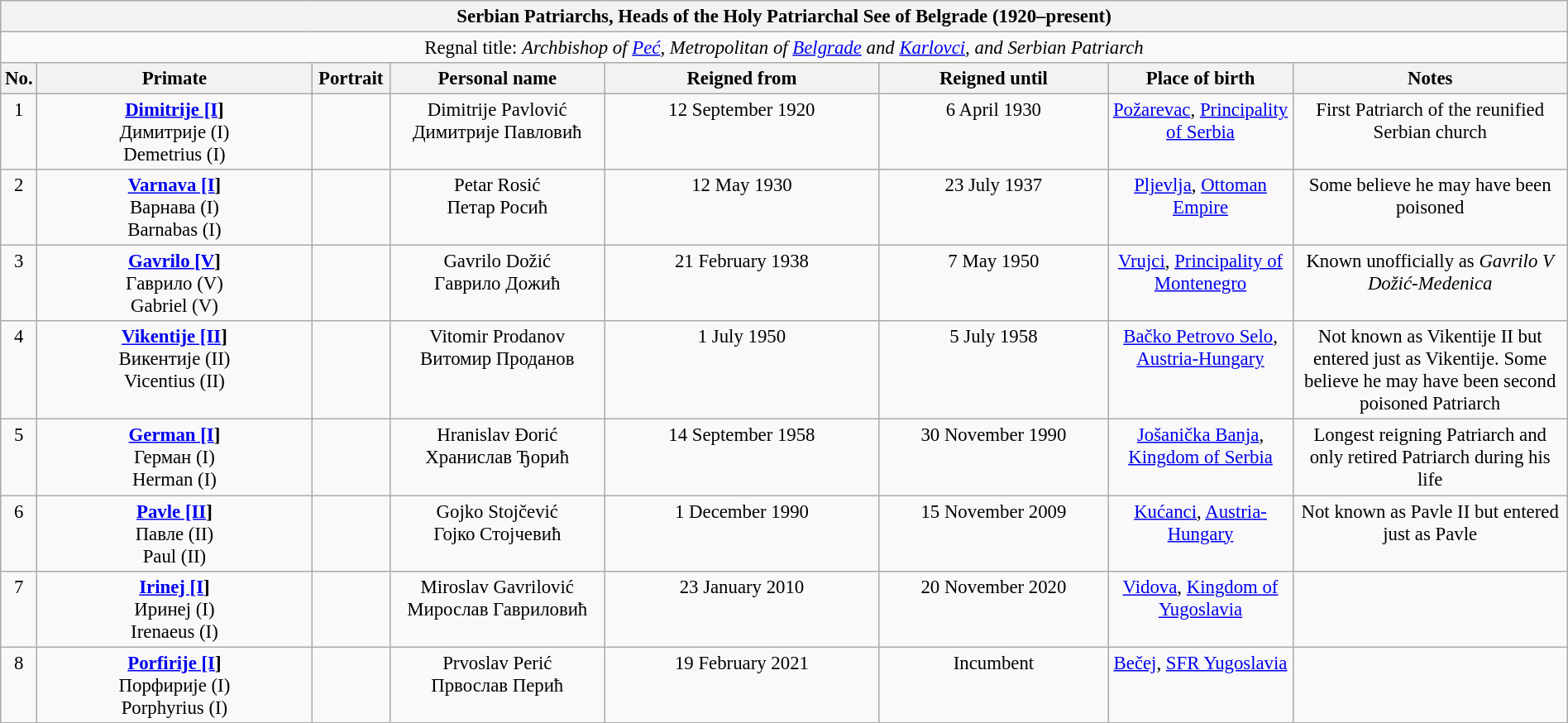<table class="wikitable" style="text-align:center; font-size:95%; width:100%">
<tr>
<th colspan="8">Serbian Patriarchs, Heads of the Holy Patriarchal See of Belgrade (1920–present)</th>
</tr>
<tr>
<td colspan="8">Regnal title: <em>Archbishop of <a href='#'>Peć</a>, Metropolitan of <a href='#'>Belgrade</a> and <a href='#'>Karlovci</a>, and Serbian Patriarch</em></td>
</tr>
<tr>
<th width="3">No.</th>
<th width="18%">Primate</th>
<th width="5%">Portrait</th>
<th width="14%">Personal name</th>
<th width="18%">Reigned from</th>
<th width="15%">Reigned until</th>
<th width="12%">Place of birth</th>
<th width="23%">Notes</th>
</tr>
<tr valign="top">
<td>1</td>
<td><strong><a href='#'>Dimitrije [I</a>]</strong><br>Димитрије (I)<br>Demetrius (I)</td>
<td></td>
<td>Dimitrije Pavlović<br>Димитрије Павловић</td>
<td>12 September 1920</td>
<td>6 April 1930</td>
<td><a href='#'>Požarevac</a>, <a href='#'>Principality of Serbia</a></td>
<td>First Patriarch of the reunified Serbian church</td>
</tr>
<tr valign="top">
<td>2</td>
<td><strong><a href='#'>Varnava [I</a>]</strong><br>Варнава (I)<br>Barnabas (I)</td>
<td></td>
<td>Petar Rosić<br>Петар Росић</td>
<td>12 May 1930</td>
<td>23 July 1937</td>
<td><a href='#'>Pljevlja</a>, <a href='#'>Ottoman Empire</a></td>
<td>Some believe he may have been poisoned</td>
</tr>
<tr valign="top">
<td>3</td>
<td><strong><a href='#'>Gavrilo [V</a>]</strong><br>Гaврилo (V)<br>Gabriel (V)</td>
<td></td>
<td>Gavrilo Dožić<br>Гaврилo Дoжић</td>
<td>21 February 1938</td>
<td>7 May 1950</td>
<td><a href='#'>Vrujci</a>, <a href='#'>Principality of Montenegro</a></td>
<td>Known unofficially as <em>Gavrilo V Dožić-Medenica</em></td>
</tr>
<tr valign="top">
<td>4</td>
<td><strong><a href='#'>Vikentije [II</a>]</strong><br>Викентије (II)<br>Vicentius (II)</td>
<td></td>
<td>Vitomir Prodanov<br>Витомир Проданов</td>
<td>1 July 1950</td>
<td>5 July 1958</td>
<td><a href='#'>Bačko Petrovo Selo</a>, <a href='#'>Austria-Hungary</a></td>
<td>Not known as Vikentije II but entered just as Vikentije. Some believe he may have been second poisoned Patriarch</td>
</tr>
<tr valign="top">
<td>5</td>
<td><strong><a href='#'>German [I</a>]</strong><br>Герман (I)<br>Herman (I)</td>
<td></td>
<td>Hranislav Đorić<br>Хранислав Ђорић</td>
<td>14 September 1958</td>
<td>30 November 1990</td>
<td><a href='#'>Jošanička Banja</a>, <a href='#'>Kingdom of Serbia</a></td>
<td>Longest reigning Patriarch and only retired Patriarch during his life</td>
</tr>
<tr valign="top">
<td>6</td>
<td><strong><a href='#'>Pavle [II</a>]</strong><br>Павле (II)<br>Paul (II)</td>
<td></td>
<td>Gojko Stojčević<br>Гојко Стојчевић</td>
<td>1 December 1990</td>
<td>15 November 2009</td>
<td><a href='#'>Kućanci</a>, <a href='#'>Austria-Hungary</a></td>
<td>Not known as Pavle II but entered just as Pavle</td>
</tr>
<tr valign="top">
<td>7</td>
<td><strong><a href='#'>Irinej [I</a>]</strong><br>Иринеј (I)<br>Irenaeus (I)</td>
<td></td>
<td>Miroslav Gavrilović<br>Мирослав Гавриловић</td>
<td>23 January 2010</td>
<td>20 November 2020</td>
<td><a href='#'>Vidova</a>, <a href='#'>Kingdom of Yugoslavia</a></td>
<td></td>
</tr>
<tr valign="top">
<td>8</td>
<td><strong><a href='#'>Porfirije [I</a>]</strong><br>Порфирије (I)<br>Porphyrius (I)</td>
<td></td>
<td>Prvoslav Perić<br>Првослав Перић</td>
<td>19 February 2021</td>
<td>Incumbent</td>
<td><a href='#'>Bečej</a>, <a href='#'>SFR Yugoslavia</a></td>
<td></td>
</tr>
</table>
